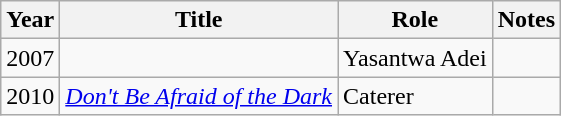<table class="wikitable sortable">
<tr>
<th>Year</th>
<th>Title</th>
<th>Role</th>
<th class="unsortable">Notes</th>
</tr>
<tr>
<td>2007</td>
<td><em></em></td>
<td>Yasantwa Adei</td>
<td></td>
</tr>
<tr>
<td>2010</td>
<td><em><a href='#'>Don't Be Afraid of the Dark</a></em></td>
<td>Caterer</td>
<td></td>
</tr>
</table>
